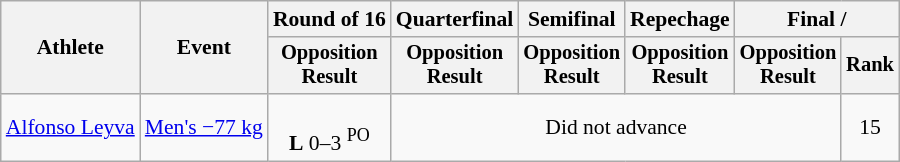<table class="wikitable" style="font-size:90%">
<tr>
<th rowspan=2>Athlete</th>
<th rowspan=2>Event</th>
<th>Round of 16</th>
<th>Quarterfinal</th>
<th>Semifinal</th>
<th>Repechage</th>
<th colspan=2>Final / </th>
</tr>
<tr style="font-size: 95%">
<th>Opposition<br>Result</th>
<th>Opposition<br>Result</th>
<th>Opposition<br>Result</th>
<th>Opposition<br>Result</th>
<th>Opposition<br>Result</th>
<th>Rank</th>
</tr>
<tr align=center>
<td align=left><a href='#'>Alfonso Leyva</a></td>
<td align=left><a href='#'>Men's −77 kg</a></td>
<td><br><strong>L</strong> 0–3 <sup>PO</sup></td>
<td colspan=4>Did not advance</td>
<td>15</td>
</tr>
</table>
